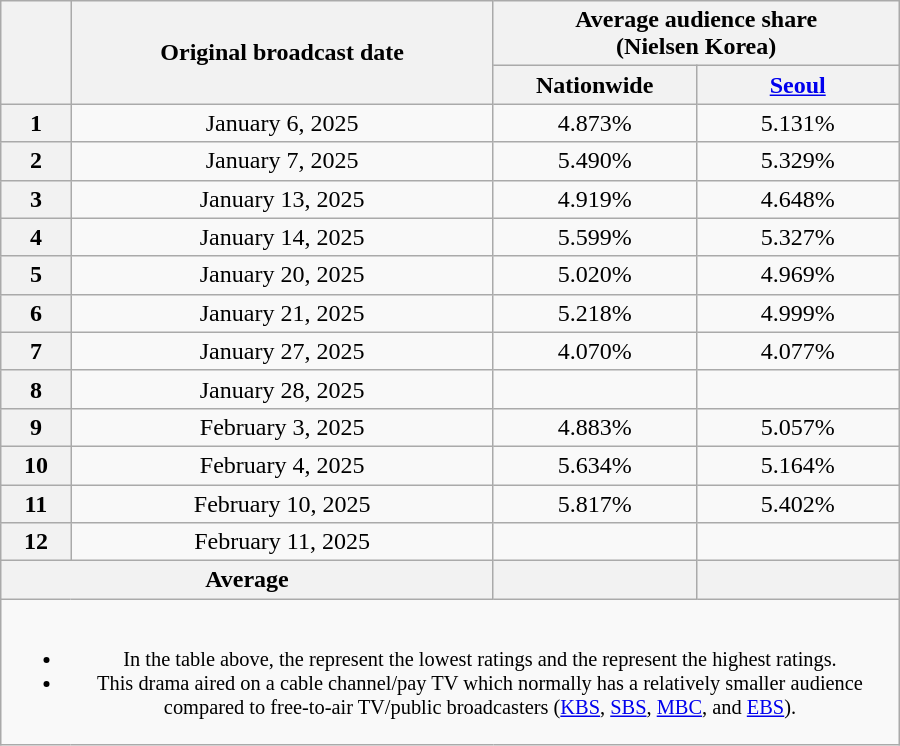<table class="wikitable" style="margin-left:auto; margin-right:auto; width:600px; text-align:center">
<tr>
<th scope="col" rowspan="2"></th>
<th scope="col" rowspan="2">Original broadcast date</th>
<th scope="col" colspan="2">Average audience share<br>(Nielsen Korea)</th>
</tr>
<tr>
<th scope="col" style="width:8em">Nationwide</th>
<th scope="col" style="width:8em"><a href='#'>Seoul</a></th>
</tr>
<tr>
<th scope="row">1</th>
<td>January 6, 2025</td>
<td>4.873% </td>
<td>5.131% </td>
</tr>
<tr>
<th scope="row">2</th>
<td>January 7, 2025</td>
<td>5.490% </td>
<td>5.329% </td>
</tr>
<tr>
<th scope="row">3</th>
<td>January 13, 2025</td>
<td>4.919% </td>
<td>4.648% </td>
</tr>
<tr>
<th scope="row">4</th>
<td>January 14, 2025</td>
<td>5.599% </td>
<td>5.327% </td>
</tr>
<tr>
<th scope="row">5</th>
<td>January 20, 2025</td>
<td>5.020% </td>
<td>4.969% </td>
</tr>
<tr>
<th scope="row">6</th>
<td>January 21, 2025</td>
<td>5.218% </td>
<td>4.999% </td>
</tr>
<tr>
<th scope="row">7</th>
<td>January 27, 2025</td>
<td>4.070% </td>
<td>4.077% </td>
</tr>
<tr>
<th scope="row">8</th>
<td>January 28, 2025</td>
<td><strong></strong> </td>
<td><strong></strong> </td>
</tr>
<tr>
<th scope="row">9</th>
<td>February 3, 2025</td>
<td>4.883% </td>
<td>5.057% </td>
</tr>
<tr>
<th scope="row">10</th>
<td>February 4, 2025</td>
<td>5.634% </td>
<td>5.164% </td>
</tr>
<tr>
<th scope="row">11</th>
<td>February 10, 2025</td>
<td>5.817% </td>
<td>5.402% </td>
</tr>
<tr>
<th scope="row">12</th>
<td>February 11, 2025</td>
<td><strong></strong> </td>
<td><strong></strong> </td>
</tr>
<tr>
<th scope="col" colspan="2">Average</th>
<th scope="col"></th>
<th scope="col"></th>
</tr>
<tr>
<td colspan="4" style="font-size:85%"><br><ul><li>In the table above, the <strong></strong> represent the lowest ratings and the <strong></strong> represent the highest ratings.</li><li>This drama aired on a cable channel/pay TV which normally has a relatively smaller audience compared to free-to-air TV/public broadcasters (<a href='#'>KBS</a>, <a href='#'>SBS</a>, <a href='#'>MBC</a>, and <a href='#'>EBS</a>).</li></ul></td>
</tr>
</table>
